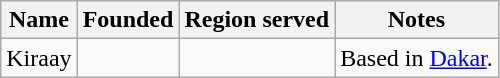<table class="wikitable sortable">
<tr>
<th>Name</th>
<th>Founded</th>
<th>Region served</th>
<th>Notes</th>
</tr>
<tr>
<td>Kiraay</td>
<td></td>
<td></td>
<td>Based in <a href='#'>Dakar</a>.</td>
</tr>
</table>
